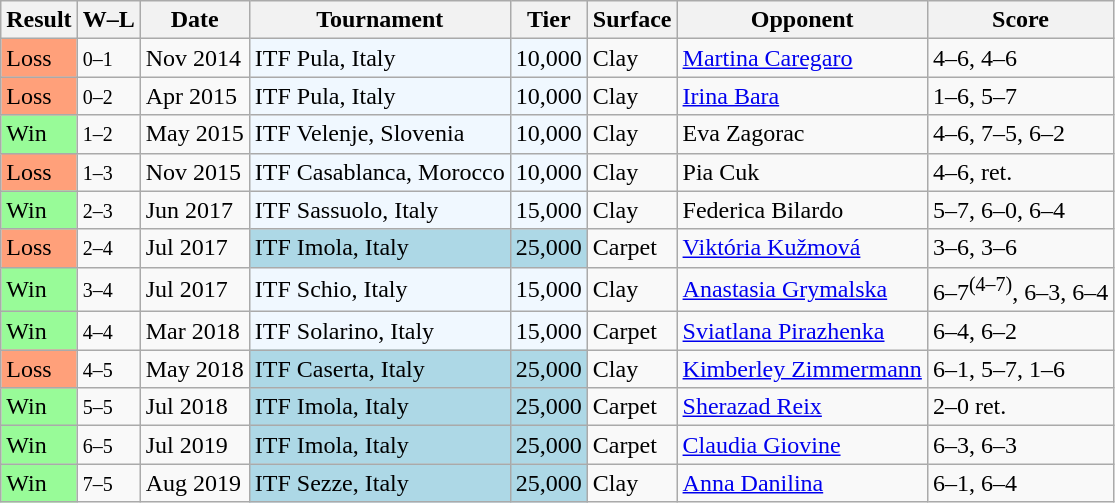<table class="sortable wikitable">
<tr>
<th>Result</th>
<th class="unsortable">W–L</th>
<th>Date</th>
<th>Tournament</th>
<th>Tier</th>
<th>Surface</th>
<th>Opponent</th>
<th class="unsortable">Score</th>
</tr>
<tr>
<td bgcolor="FFA07A">Loss</td>
<td><small>0–1</small></td>
<td>Nov 2014</td>
<td style="background:#f0f8ff;">ITF Pula, Italy</td>
<td style="background:#f0f8ff;">10,000</td>
<td>Clay</td>
<td> <a href='#'>Martina Caregaro</a></td>
<td>4–6, 4–6</td>
</tr>
<tr>
<td bgcolor="FFA07A">Loss</td>
<td><small>0–2</small></td>
<td>Apr 2015</td>
<td style="background:#f0f8ff;">ITF Pula, Italy</td>
<td style="background:#f0f8ff;">10,000</td>
<td>Clay</td>
<td> <a href='#'>Irina Bara</a></td>
<td>1–6, 5–7</td>
</tr>
<tr>
<td bgcolor="98FB98">Win</td>
<td><small>1–2</small></td>
<td>May 2015</td>
<td style="background:#f0f8ff;">ITF Velenje, Slovenia</td>
<td style="background:#f0f8ff;">10,000</td>
<td>Clay</td>
<td> Eva Zagorac</td>
<td>4–6, 7–5, 6–2</td>
</tr>
<tr>
<td bgcolor="FFA07A">Loss</td>
<td><small>1–3</small></td>
<td>Nov 2015</td>
<td style="background:#f0f8ff;">ITF Casablanca, Morocco</td>
<td style="background:#f0f8ff;">10,000</td>
<td>Clay</td>
<td> Pia Cuk</td>
<td>4–6, ret.</td>
</tr>
<tr>
<td bgcolor="98FB98">Win</td>
<td><small>2–3</small></td>
<td>Jun 2017</td>
<td style="background:#f0f8ff;">ITF Sassuolo, Italy</td>
<td style="background:#f0f8ff;">15,000</td>
<td>Clay</td>
<td> Federica Bilardo</td>
<td>5–7, 6–0, 6–4</td>
</tr>
<tr>
<td bgcolor="FFA07A">Loss</td>
<td><small>2–4</small></td>
<td>Jul 2017</td>
<td style="background:lightblue;">ITF Imola, Italy</td>
<td style="background:lightblue;">25,000</td>
<td>Carpet</td>
<td> <a href='#'>Viktória Kužmová</a></td>
<td>3–6, 3–6</td>
</tr>
<tr>
<td bgcolor="98FB98">Win</td>
<td><small>3–4</small></td>
<td>Jul 2017</td>
<td style="background:#f0f8ff;">ITF Schio, Italy</td>
<td style="background:#f0f8ff;">15,000</td>
<td>Clay</td>
<td> <a href='#'>Anastasia Grymalska</a></td>
<td>6–7<sup>(4–7)</sup>, 6–3, 6–4</td>
</tr>
<tr>
<td bgcolor="98FB98">Win</td>
<td><small>4–4</small></td>
<td>Mar 2018</td>
<td style="background:#f0f8ff;">ITF Solarino, Italy</td>
<td style="background:#f0f8ff;">15,000</td>
<td>Carpet</td>
<td> <a href='#'>Sviatlana Pirazhenka</a></td>
<td>6–4, 6–2</td>
</tr>
<tr>
<td bgcolor="FFA07A">Loss</td>
<td><small>4–5</small></td>
<td>May 2018</td>
<td style="background:lightblue;">ITF Caserta, Italy</td>
<td style="background:lightblue;">25,000</td>
<td>Clay</td>
<td> <a href='#'>Kimberley Zimmermann</a></td>
<td>6–1, 5–7, 1–6</td>
</tr>
<tr>
<td bgcolor="98FB98">Win</td>
<td><small>5–5</small></td>
<td>Jul 2018</td>
<td style="background:lightblue;">ITF Imola, Italy</td>
<td style="background:lightblue;">25,000</td>
<td>Carpet</td>
<td> <a href='#'>Sherazad Reix</a></td>
<td>2–0 ret.</td>
</tr>
<tr>
<td bgcolor="98FB98">Win</td>
<td><small>6–5</small></td>
<td>Jul 2019</td>
<td style="background:lightblue;">ITF Imola, Italy</td>
<td style="background:lightblue;">25,000</td>
<td>Carpet</td>
<td> <a href='#'>Claudia Giovine</a></td>
<td>6–3, 6–3</td>
</tr>
<tr>
<td bgcolor="98FB98">Win</td>
<td><small>7–5</small></td>
<td>Aug 2019</td>
<td style="background:lightblue;">ITF Sezze, Italy</td>
<td style="background:lightblue;">25,000</td>
<td>Clay</td>
<td> <a href='#'>Anna Danilina</a></td>
<td>6–1, 6–4</td>
</tr>
</table>
